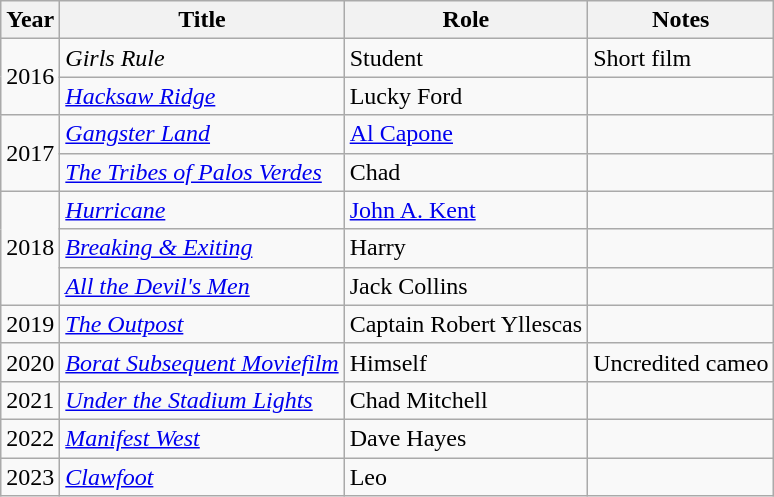<table class="wikitable sortable">
<tr>
<th>Year</th>
<th>Title</th>
<th>Role</th>
<th class="unsortable">Notes</th>
</tr>
<tr>
<td rowspan="2">2016</td>
<td><em>Girls Rule</em></td>
<td>Student</td>
<td>Short film</td>
</tr>
<tr>
<td><em><a href='#'>Hacksaw Ridge</a></em></td>
<td>Lucky Ford</td>
<td></td>
</tr>
<tr>
<td rowspan="2">2017</td>
<td><em><a href='#'>Gangster Land</a></em></td>
<td><a href='#'>Al Capone</a></td>
<td></td>
</tr>
<tr>
<td><em><a href='#'>The Tribes of Palos Verdes</a></em></td>
<td>Chad</td>
<td></td>
</tr>
<tr>
<td rowspan="3">2018</td>
<td><em><a href='#'>Hurricane</a></em></td>
<td><a href='#'>John A. Kent</a></td>
<td></td>
</tr>
<tr>
<td><em><a href='#'>Breaking & Exiting</a></em></td>
<td>Harry</td>
<td></td>
</tr>
<tr>
<td><em><a href='#'>All the Devil's Men</a></em></td>
<td>Jack Collins</td>
<td></td>
</tr>
<tr>
<td>2019</td>
<td><em><a href='#'>The Outpost</a></em></td>
<td>Captain Robert Yllescas</td>
<td></td>
</tr>
<tr>
<td>2020</td>
<td><em><a href='#'>Borat Subsequent Moviefilm</a></em></td>
<td>Himself</td>
<td>Uncredited cameo</td>
</tr>
<tr>
<td>2021</td>
<td><em><a href='#'>Under the Stadium Lights</a></em></td>
<td>Chad Mitchell</td>
<td></td>
</tr>
<tr>
<td>2022</td>
<td><em><a href='#'>Manifest West</a></em></td>
<td>Dave Hayes</td>
<td></td>
</tr>
<tr>
<td>2023</td>
<td><em><a href='#'>Clawfoot</a></em></td>
<td>Leo</td>
<td></td>
</tr>
</table>
